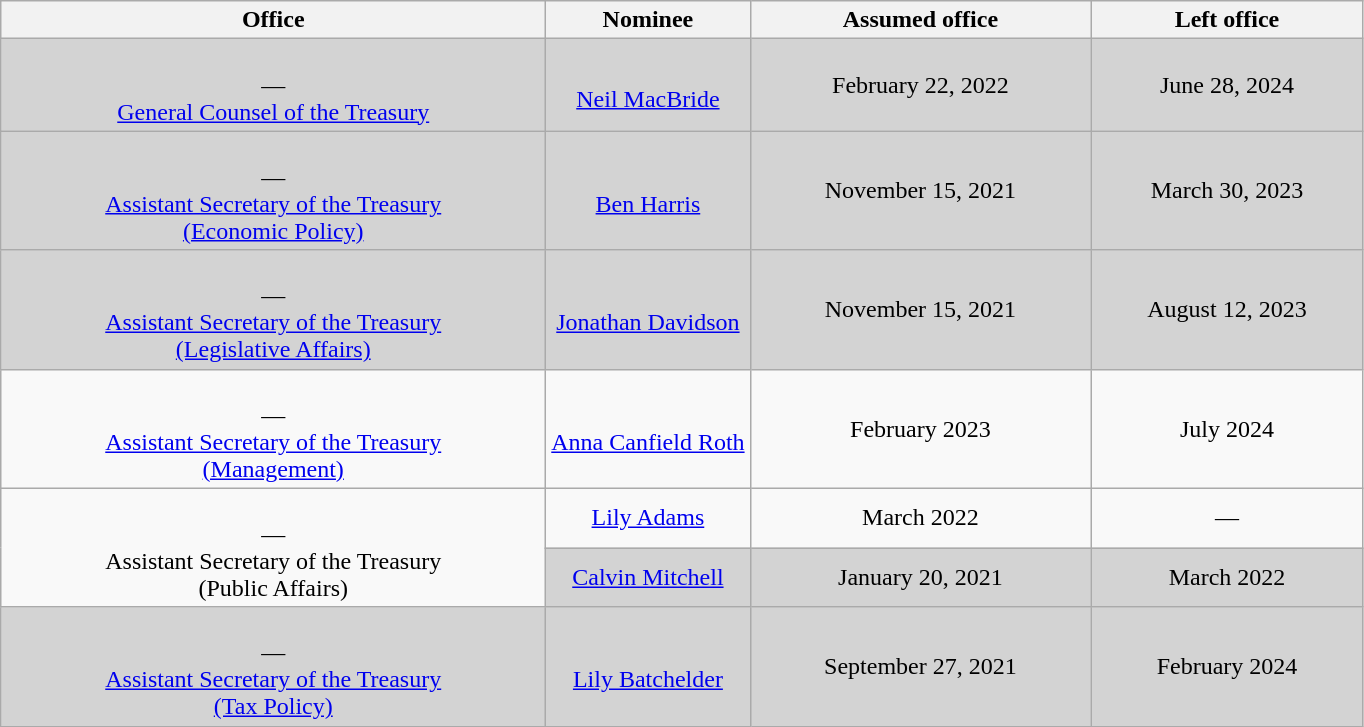<table class="wikitable sortable" style="text-align:center">
<tr>
<th style="width:40%;">Office</th>
<th style="width:15%;">Nominee</th>
<th style="width:25%;" data-sort-type="date">Assumed office</th>
<th style="width:20%;" data-sort-type="date">Left office</th>
</tr>
<tr style="background:lightgray;">
<td><br>—<br><a href='#'>General Counsel of the Treasury</a></td>
<td><br><a href='#'>Neil MacBride</a></td>
<td>February 22, 2022<br></td>
<td>June 28, 2024</td>
</tr>
<tr style="background:lightgray;">
<td><br>—<br><a href='#'>Assistant Secretary of the Treasury<br>(Economic Policy)</a></td>
<td><br><a href='#'>Ben Harris</a></td>
<td>November 15, 2021<br></td>
<td>March 30, 2023</td>
</tr>
<tr style="background:lightgray;">
<td><br>—<br><a href='#'>Assistant Secretary of the Treasury<br>(Legislative Affairs)</a></td>
<td><br><a href='#'>Jonathan Davidson</a></td>
<td>November 15, 2021<br></td>
<td>August 12, 2023</td>
</tr>
<tr>
<td><br>—<br><a href='#'>Assistant Secretary of the Treasury<br>(Management)</a></td>
<td><br><a href='#'>Anna Canfield Roth</a></td>
<td>February 2023</td>
<td>July 2024</td>
</tr>
<tr>
<td rowspan=2><br>—<br>Assistant Secretary of the Treasury<br>(Public Affairs)</td>
<td><a href='#'>Lily Adams</a></td>
<td>March 2022</td>
<td>—</td>
</tr>
<tr style="background:lightgray;">
<td><a href='#'>Calvin Mitchell</a></td>
<td>January 20, 2021</td>
<td>March 2022</td>
</tr>
<tr style="background:lightgray;">
<td><br>—<br><a href='#'>Assistant Secretary of the Treasury<br>(Tax Policy)</a></td>
<td><br><a href='#'>Lily Batchelder</a></td>
<td>September 27, 2021<br></td>
<td>February 2024</td>
</tr>
</table>
